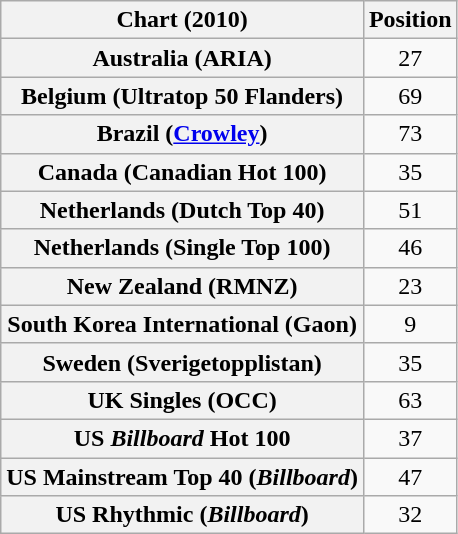<table class="wikitable plainrowheaders sortable" style="text-align:center">
<tr>
<th scope="col">Chart (2010)</th>
<th scope="col">Position</th>
</tr>
<tr>
<th scope="row">Australia (ARIA)</th>
<td>27</td>
</tr>
<tr>
<th scope="row">Belgium (Ultratop 50 Flanders)</th>
<td>69</td>
</tr>
<tr>
<th scope="row">Brazil (<a href='#'>Crowley</a>)</th>
<td>73</td>
</tr>
<tr>
<th scope="row">Canada (Canadian Hot 100)</th>
<td>35</td>
</tr>
<tr>
<th scope="row">Netherlands (Dutch Top 40)</th>
<td>51</td>
</tr>
<tr>
<th scope="row">Netherlands (Single Top 100)</th>
<td>46</td>
</tr>
<tr>
<th scope="row">New Zealand (RMNZ)</th>
<td>23</td>
</tr>
<tr>
<th scope="row">South Korea International (Gaon)</th>
<td>9</td>
</tr>
<tr>
<th scope="row">Sweden (Sverigetopplistan)</th>
<td>35</td>
</tr>
<tr>
<th scope="row">UK Singles (OCC)</th>
<td>63</td>
</tr>
<tr>
<th scope="row">US <em>Billboard</em> Hot 100</th>
<td>37</td>
</tr>
<tr>
<th scope="row">US Mainstream Top 40 (<em>Billboard</em>)</th>
<td>47</td>
</tr>
<tr>
<th scope="row">US Rhythmic (<em>Billboard</em>)</th>
<td>32</td>
</tr>
</table>
